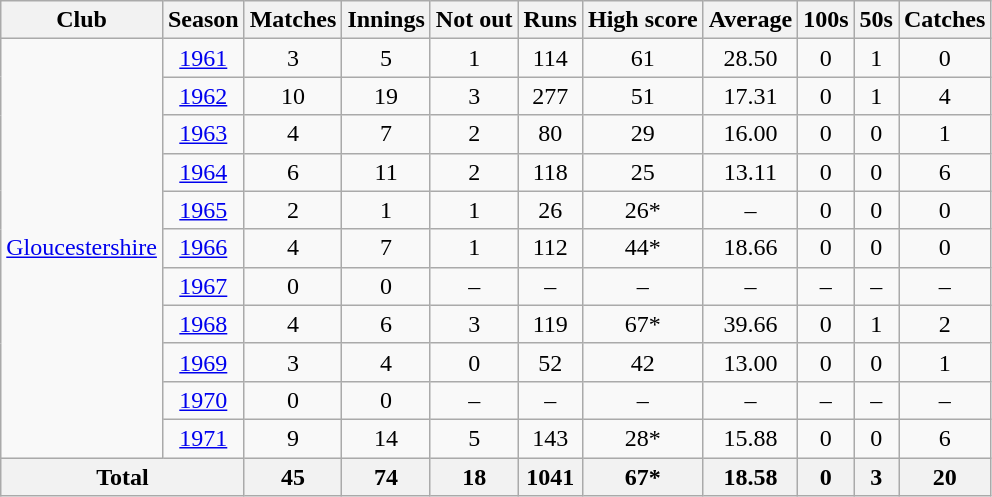<table class="wikitable" style="text-align:center">
<tr>
<th>Club</th>
<th>Season</th>
<th>Matches</th>
<th>Innings</th>
<th>Not out</th>
<th>Runs</th>
<th>High score</th>
<th>Average</th>
<th>100s</th>
<th>50s</th>
<th>Catches</th>
</tr>
<tr>
<td rowspan=11><a href='#'>Gloucestershire</a></td>
<td><a href='#'>1961</a></td>
<td>3</td>
<td>5</td>
<td>1</td>
<td>114</td>
<td>61</td>
<td>28.50</td>
<td>0</td>
<td>1</td>
<td>0</td>
</tr>
<tr>
<td><a href='#'>1962</a></td>
<td>10</td>
<td>19</td>
<td>3</td>
<td>277</td>
<td>51</td>
<td>17.31</td>
<td>0</td>
<td>1</td>
<td>4</td>
</tr>
<tr>
<td><a href='#'>1963</a></td>
<td>4</td>
<td>7</td>
<td>2</td>
<td>80</td>
<td>29</td>
<td>16.00</td>
<td>0</td>
<td>0</td>
<td>1</td>
</tr>
<tr>
<td><a href='#'>1964</a></td>
<td>6</td>
<td>11</td>
<td>2</td>
<td>118</td>
<td>25</td>
<td>13.11</td>
<td>0</td>
<td>0</td>
<td>6</td>
</tr>
<tr>
<td><a href='#'>1965</a></td>
<td>2</td>
<td>1</td>
<td>1</td>
<td>26</td>
<td>26*</td>
<td>–</td>
<td>0</td>
<td>0</td>
<td>0</td>
</tr>
<tr>
<td><a href='#'>1966</a></td>
<td>4</td>
<td>7</td>
<td>1</td>
<td>112</td>
<td>44*</td>
<td>18.66</td>
<td>0</td>
<td>0</td>
<td>0</td>
</tr>
<tr>
<td><a href='#'>1967</a></td>
<td>0</td>
<td>0</td>
<td>–</td>
<td>–</td>
<td>–</td>
<td>–</td>
<td>–</td>
<td>–</td>
<td>–</td>
</tr>
<tr>
<td><a href='#'>1968</a></td>
<td>4</td>
<td>6</td>
<td>3</td>
<td>119</td>
<td>67*</td>
<td>39.66</td>
<td>0</td>
<td>1</td>
<td>2</td>
</tr>
<tr>
<td><a href='#'>1969</a></td>
<td>3</td>
<td>4</td>
<td>0</td>
<td>52</td>
<td>42</td>
<td>13.00</td>
<td>0</td>
<td>0</td>
<td>1</td>
</tr>
<tr>
<td><a href='#'>1970</a></td>
<td>0</td>
<td>0</td>
<td>–</td>
<td>–</td>
<td>–</td>
<td>–</td>
<td>–</td>
<td>–</td>
<td>–</td>
</tr>
<tr>
<td><a href='#'>1971</a></td>
<td>9</td>
<td>14</td>
<td>5</td>
<td>143</td>
<td>28*</td>
<td>15.88</td>
<td>0</td>
<td>0</td>
<td>6</td>
</tr>
<tr>
<th colspan=2>Total</th>
<th>45</th>
<th>74</th>
<th>18</th>
<th>1041</th>
<th>67*</th>
<th>18.58</th>
<th>0</th>
<th>3</th>
<th>20</th>
</tr>
</table>
